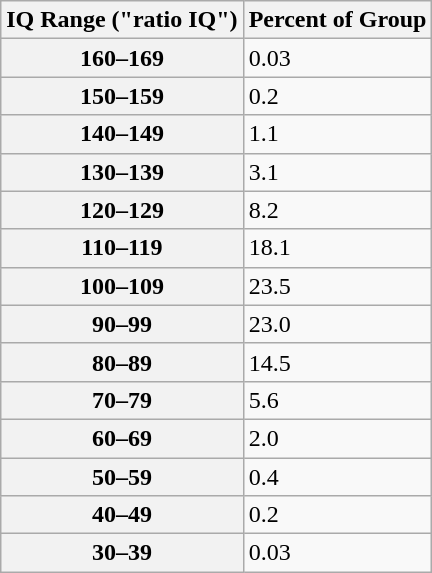<table class="wikitable">
<tr>
<th>IQ Range ("ratio IQ")</th>
<th>Percent of Group</th>
</tr>
<tr>
<th>160–169</th>
<td>0.03</td>
</tr>
<tr>
<th>150–159</th>
<td>0.2</td>
</tr>
<tr>
<th>140–149</th>
<td>1.1</td>
</tr>
<tr>
<th>130–139</th>
<td>3.1</td>
</tr>
<tr>
<th>120–129</th>
<td>8.2</td>
</tr>
<tr>
<th>110–119</th>
<td>18.1</td>
</tr>
<tr>
<th>100–109</th>
<td>23.5</td>
</tr>
<tr>
<th>90–99</th>
<td>23.0</td>
</tr>
<tr>
<th>80–89</th>
<td>14.5</td>
</tr>
<tr>
<th>70–79</th>
<td>5.6</td>
</tr>
<tr>
<th>60–69</th>
<td>2.0</td>
</tr>
<tr>
<th>50–59</th>
<td>0.4</td>
</tr>
<tr>
<th>40–49</th>
<td>0.2</td>
</tr>
<tr>
<th>30–39</th>
<td>0.03</td>
</tr>
</table>
